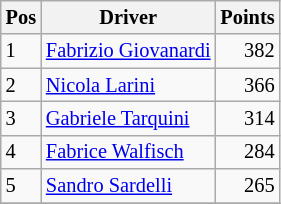<table class="wikitable" style="font-size: 85%;">
<tr>
<th>Pos</th>
<th>Driver</th>
<th>Points</th>
</tr>
<tr>
<td>1</td>
<td> <a href='#'>Fabrizio Giovanardi</a></td>
<td style="text-align:right">382</td>
</tr>
<tr>
<td>2</td>
<td> <a href='#'>Nicola Larini</a></td>
<td style="text-align:right">366</td>
</tr>
<tr>
<td>3</td>
<td> <a href='#'>Gabriele Tarquini</a></td>
<td style="text-align:right">314</td>
</tr>
<tr>
<td>4</td>
<td> <a href='#'>Fabrice Walfisch</a></td>
<td style="text-align:right">284</td>
</tr>
<tr>
<td>5</td>
<td> <a href='#'>Sandro Sardelli</a></td>
<td style="text-align:right">265</td>
</tr>
<tr>
</tr>
</table>
